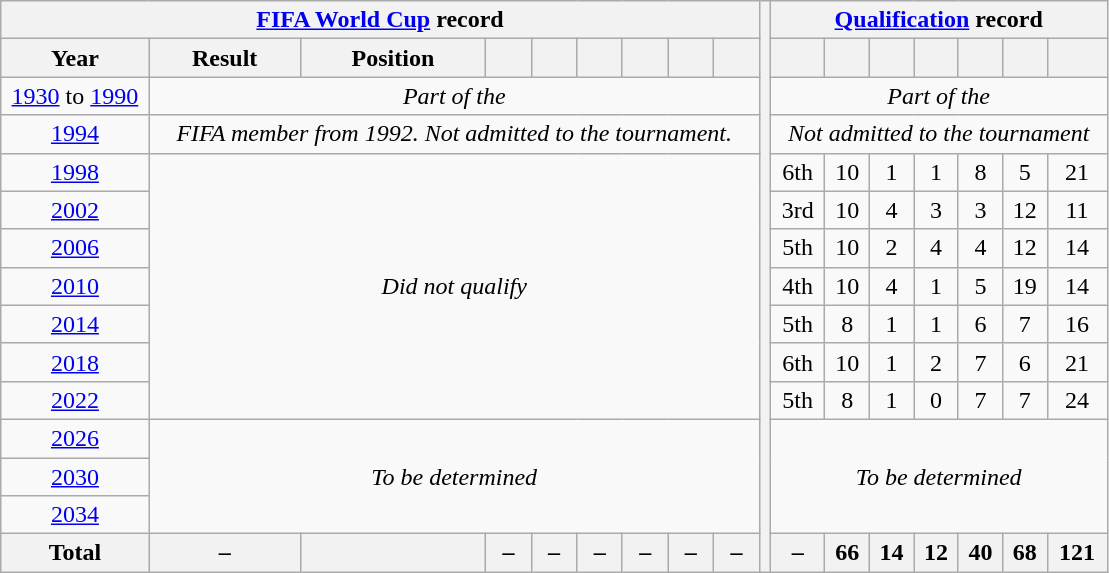<table class="wikitable" style="text-align: center;">
<tr>
<th colspan=9><a href='#'>FIFA World Cup</a> record</th>
<th width=1% rowspan=15></th>
<th colspan=9><a href='#'>Qualification</a> record</th>
</tr>
<tr>
<th>Year</th>
<th>Result</th>
<th>Position</th>
<th></th>
<th></th>
<th></th>
<th></th>
<th></th>
<th></th>
<th></th>
<th></th>
<th></th>
<th></th>
<th></th>
<th></th>
<th></th>
</tr>
<tr>
<td> <a href='#'>1930</a> to  <a href='#'>1990</a></td>
<td colspan=8><em>Part of the </em></td>
<td colspan=8><em>Part of the </em></td>
</tr>
<tr>
<td> <a href='#'>1994</a></td>
<td colspan=8><em>FIFA member from 1992. Not admitted to the tournament.</em></td>
<td colspan=8><em>Not admitted to the tournament</em></td>
</tr>
<tr>
<td> <a href='#'>1998</a></td>
<td colspan=8 rowspan=7><em>Did not qualify</em></td>
<td>6th</td>
<td>10</td>
<td>1</td>
<td>1</td>
<td>8</td>
<td>5</td>
<td>21</td>
</tr>
<tr>
<td>  <a href='#'>2002</a></td>
<td>3rd</td>
<td>10</td>
<td>4</td>
<td>3</td>
<td>3</td>
<td>12</td>
<td>11</td>
</tr>
<tr>
<td> <a href='#'>2006</a></td>
<td>5th</td>
<td>10</td>
<td>2</td>
<td>4</td>
<td>4</td>
<td>12</td>
<td>14</td>
</tr>
<tr>
<td> <a href='#'>2010</a></td>
<td>4th</td>
<td>10</td>
<td>4</td>
<td>1</td>
<td>5</td>
<td>19</td>
<td>14</td>
</tr>
<tr>
<td> <a href='#'>2014</a></td>
<td>5th</td>
<td>8</td>
<td>1</td>
<td>1</td>
<td>6</td>
<td>7</td>
<td>16</td>
</tr>
<tr>
<td> <a href='#'>2018</a></td>
<td>6th</td>
<td>10</td>
<td>1</td>
<td>2</td>
<td>7</td>
<td>6</td>
<td>21</td>
</tr>
<tr>
<td> <a href='#'>2022</a></td>
<td>5th</td>
<td>8</td>
<td>1</td>
<td>0</td>
<td>7</td>
<td>7</td>
<td>24</td>
</tr>
<tr>
<td>   <a href='#'>2026</a></td>
<td colspan=8 rowspan="3"><em>To be determined</em></td>
<td colspan=8 rowspan="3"><em>To be determined</em></td>
</tr>
<tr>
<td>   <a href='#'>2030</a></td>
</tr>
<tr>
<td> <a href='#'>2034</a></td>
</tr>
<tr>
<th>Total</th>
<th>–</th>
<th></th>
<th>–</th>
<th>–</th>
<th>–</th>
<th>–</th>
<th>–</th>
<th>–</th>
<th>–</th>
<th>66</th>
<th>14</th>
<th>12</th>
<th>40</th>
<th>68</th>
<th>121</th>
</tr>
</table>
